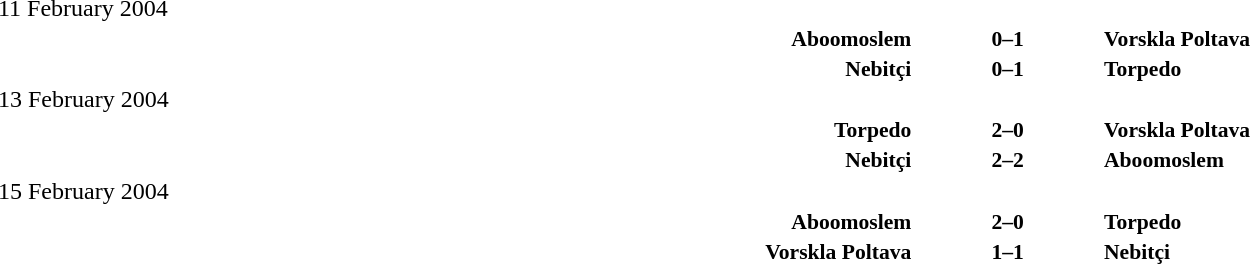<table width=100% cellspacing=1>
<tr>
<th></th>
<th></th>
<th></th>
</tr>
<tr>
<td>11 February 2004</td>
</tr>
<tr style=font-size:90%>
<td align=right><strong>Aboomoslem</strong></td>
<td align=center><strong>0–1</strong></td>
<td><strong>Vorskla Poltava</strong></td>
</tr>
<tr style=font-size:90%>
<td align=right><strong>Nebitçi</strong></td>
<td align=center><strong>0–1</strong></td>
<td><strong>Torpedo</strong></td>
</tr>
<tr>
<td>13 February 2004</td>
</tr>
<tr style=font-size:90%>
<td align=right><strong>Torpedo</strong></td>
<td align=center><strong>2–0</strong></td>
<td><strong>Vorskla Poltava</strong></td>
</tr>
<tr style=font-size:90%>
<td align=right><strong>Nebitçi</strong></td>
<td align=center><strong>2–2</strong></td>
<td><strong>Aboomoslem</strong></td>
</tr>
<tr>
<td>15 February 2004</td>
</tr>
<tr style=font-size:90%>
<td align=right><strong>Aboomoslem</strong></td>
<td align=center><strong>2–0</strong></td>
<td><strong>Torpedo</strong></td>
</tr>
<tr style=font-size:90%>
<td align=right><strong>Vorskla Poltava</strong></td>
<td align=center><strong>1–1</strong></td>
<td><strong>Nebitçi</strong></td>
</tr>
</table>
